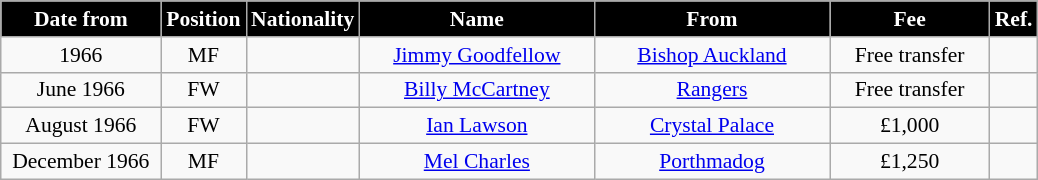<table class="wikitable" style="text-align:center; font-size:90%; ">
<tr>
<th style="background:#000000; color:white; width:100px;">Date from</th>
<th style="background:#000000; color:white; width:50px;">Position</th>
<th style="background:#000000; color:white; width:50px;">Nationality</th>
<th style="background:#000000; color:white; width:150px;">Name</th>
<th style="background:#000000; color:white; width:150px;">From</th>
<th style="background:#000000; color:white; width:100px;">Fee</th>
<th style="background:#000000; color:white; width:25px;">Ref.</th>
</tr>
<tr>
<td>1966</td>
<td>MF</td>
<td></td>
<td><a href='#'>Jimmy Goodfellow</a></td>
<td><a href='#'>Bishop Auckland</a></td>
<td>Free transfer</td>
<td></td>
</tr>
<tr>
<td>June 1966</td>
<td>FW</td>
<td></td>
<td><a href='#'>Billy McCartney</a></td>
<td><a href='#'>Rangers</a></td>
<td>Free transfer</td>
<td></td>
</tr>
<tr>
<td>August 1966</td>
<td>FW</td>
<td></td>
<td><a href='#'>Ian Lawson</a></td>
<td><a href='#'>Crystal Palace</a></td>
<td>£1,000</td>
<td></td>
</tr>
<tr>
<td>December 1966</td>
<td>MF</td>
<td></td>
<td><a href='#'>Mel Charles</a></td>
<td> <a href='#'>Porthmadog</a></td>
<td>£1,250</td>
<td></td>
</tr>
</table>
